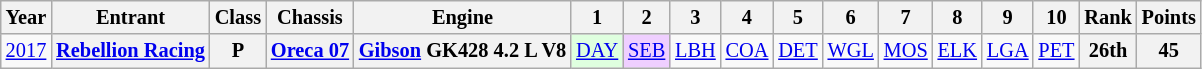<table class="wikitable" style="text-align:center; font-size:85%">
<tr>
<th>Year</th>
<th>Entrant</th>
<th>Class</th>
<th>Chassis</th>
<th>Engine</th>
<th>1</th>
<th>2</th>
<th>3</th>
<th>4</th>
<th>5</th>
<th>6</th>
<th>7</th>
<th>8</th>
<th>9</th>
<th>10</th>
<th>Rank</th>
<th>Points</th>
</tr>
<tr>
<td><a href='#'>2017</a></td>
<th nowrap><a href='#'>Rebellion Racing</a></th>
<th>P</th>
<th nowrap><a href='#'>Oreca 07</a></th>
<th nowrap><a href='#'>Gibson</a> GK428 4.2 L V8</th>
<td style="background:#DFFFDF;"><a href='#'>DAY</a><br></td>
<td style="background:#EFCFFF;"><a href='#'>SEB</a><br></td>
<td><a href='#'>LBH</a></td>
<td><a href='#'>COA</a></td>
<td><a href='#'>DET</a></td>
<td><a href='#'>WGL</a></td>
<td><a href='#'>MOS</a></td>
<td><a href='#'>ELK</a></td>
<td><a href='#'>LGA</a></td>
<td><a href='#'>PET</a></td>
<th>26th</th>
<th>45</th>
</tr>
</table>
